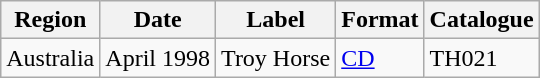<table class="wikitable">
<tr>
<th>Region</th>
<th>Date</th>
<th>Label</th>
<th>Format</th>
<th>Catalogue</th>
</tr>
<tr>
<td>Australia</td>
<td>April 1998</td>
<td>Troy Horse</td>
<td><a href='#'>CD</a></td>
<td>TH021</td>
</tr>
</table>
